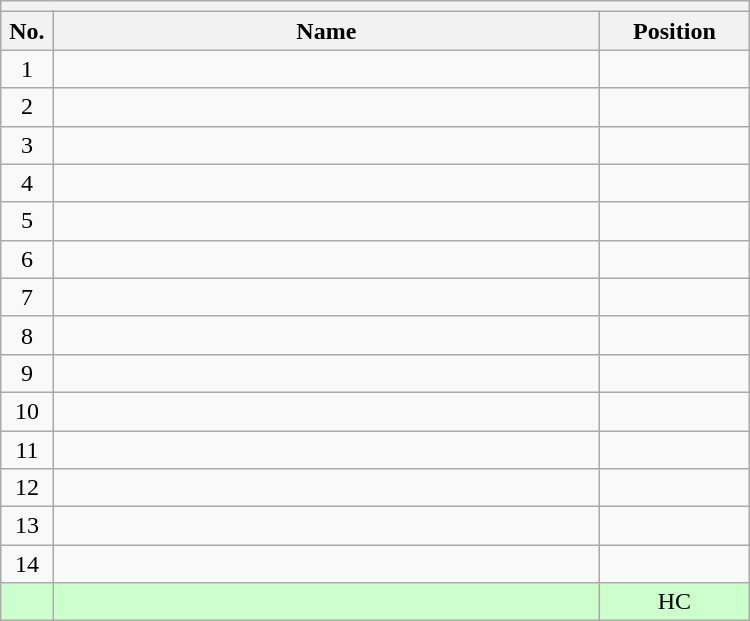<table class="wikitable mw-collapsible mw-collapsed" style="text-align:center; width:500px; border:none">
<tr>
<th style="text-align:center" colspan="3"></th>
</tr>
<tr>
<th style="width:7%">No.</th>
<th>Name</th>
<th style="width:20%">Position</th>
</tr>
<tr>
<td>1</td>
<td></td>
<td></td>
</tr>
<tr>
<td>2</td>
<td></td>
<td></td>
</tr>
<tr>
<td>3</td>
<td></td>
<td></td>
</tr>
<tr>
<td>4</td>
<td></td>
<td></td>
</tr>
<tr>
<td>5</td>
<td></td>
<td></td>
</tr>
<tr>
<td>6</td>
<td></td>
<td></td>
</tr>
<tr>
<td>7</td>
<td></td>
<td></td>
</tr>
<tr>
<td>8</td>
<td></td>
<td></td>
</tr>
<tr>
<td>9</td>
<td></td>
<td></td>
</tr>
<tr>
<td>10</td>
<td></td>
<td></td>
</tr>
<tr>
<td>11</td>
<td></td>
<td></td>
</tr>
<tr>
<td>12</td>
<td></td>
<td></td>
</tr>
<tr>
<td>13</td>
<td></td>
<td></td>
</tr>
<tr>
<td>14</td>
<td></td>
<td></td>
</tr>
<tr bgcolor=#CCFFCC>
<td></td>
<td></td>
<td>HC</td>
</tr>
</table>
